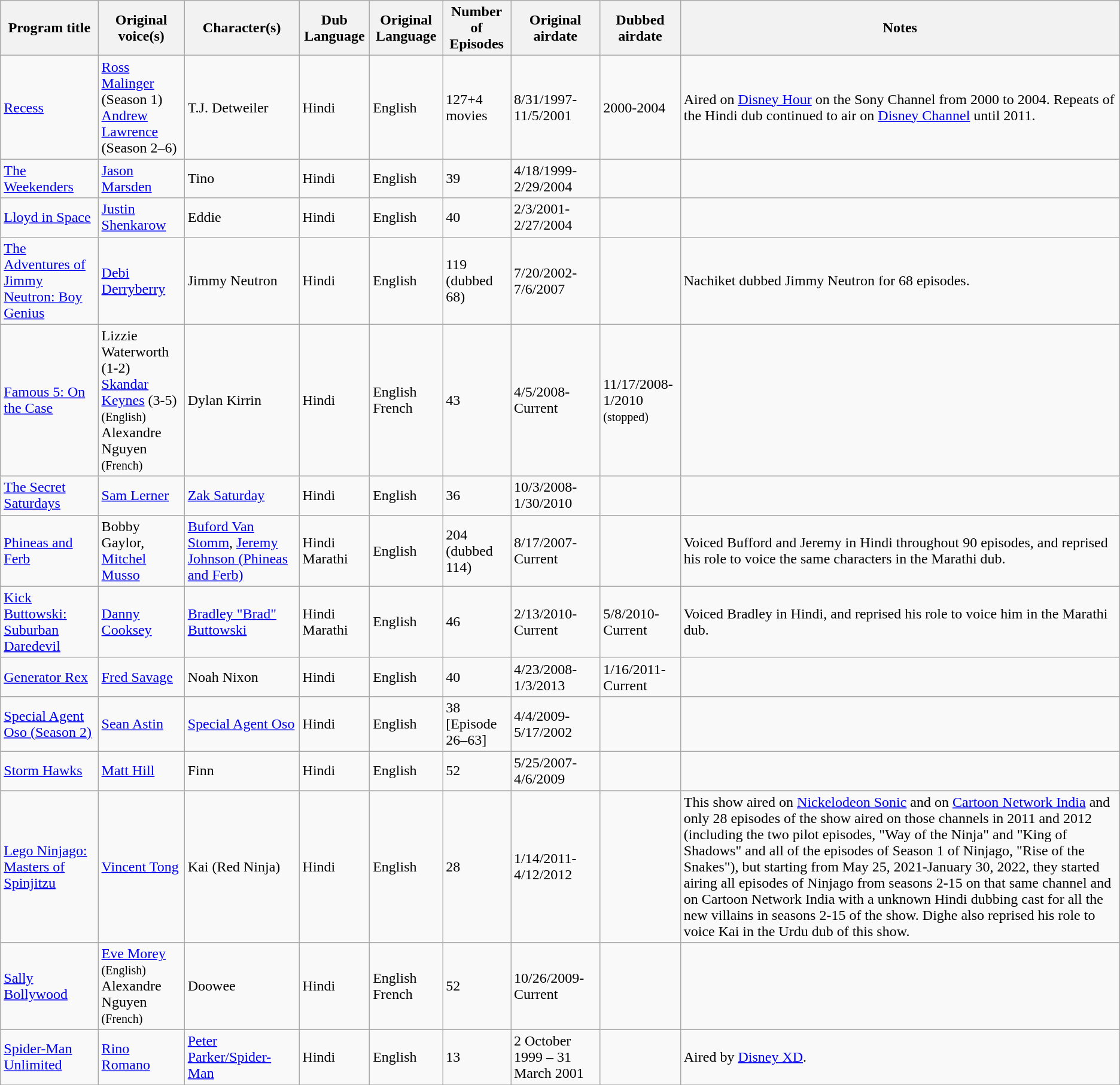<table class="wikitable">
<tr>
<th>Program title</th>
<th>Original voice(s)</th>
<th>Character(s)</th>
<th>Dub Language</th>
<th>Original Language</th>
<th>Number of Episodes</th>
<th>Original airdate</th>
<th>Dubbed airdate</th>
<th>Notes</th>
</tr>
<tr>
<td><a href='#'>Recess</a></td>
<td><a href='#'>Ross Malinger</a> (Season 1)<br><a href='#'>Andrew Lawrence</a> (Season 2–6)</td>
<td>T.J. Detweiler</td>
<td>Hindi</td>
<td>English</td>
<td>127+4 movies</td>
<td>8/31/1997-<br>11/5/2001</td>
<td>2000-2004</td>
<td>Aired on <a href='#'>Disney Hour</a> on the Sony Channel from 2000 to 2004. Repeats of the Hindi dub continued to air on <a href='#'>Disney Channel</a> until 2011.</td>
</tr>
<tr>
<td><a href='#'>The Weekenders</a></td>
<td><a href='#'>Jason Marsden</a></td>
<td>Tino</td>
<td>Hindi</td>
<td>English</td>
<td>39</td>
<td>4/18/1999-<br>2/29/2004</td>
<td></td>
<td></td>
</tr>
<tr>
<td><a href='#'>Lloyd in Space</a></td>
<td><a href='#'>Justin Shenkarow</a></td>
<td>Eddie</td>
<td>Hindi</td>
<td>English</td>
<td>40</td>
<td>2/3/2001-<br>2/27/2004</td>
<td></td>
<td></td>
</tr>
<tr>
<td><a href='#'>The Adventures of Jimmy Neutron: Boy Genius</a></td>
<td><a href='#'>Debi Derryberry</a></td>
<td>Jimmy Neutron</td>
<td>Hindi</td>
<td>English</td>
<td>119<br>(dubbed 68)</td>
<td>7/20/2002-<br>7/6/2007</td>
<td></td>
<td>Nachiket dubbed Jimmy Neutron for 68 episodes.</td>
</tr>
<tr>
<td><a href='#'>Famous 5: On the Case</a></td>
<td>Lizzie Waterworth (1-2)<br><a href='#'>Skandar Keynes</a> (3-5) <small>(English)</small><br>Alexandre Nguyen<br><small>(French)</small></td>
<td>Dylan Kirrin</td>
<td>Hindi</td>
<td>English<br>French</td>
<td>43</td>
<td>4/5/2008-Current</td>
<td>11/17/2008-1/2010<br><small>(stopped)</small></td>
<td></td>
</tr>
<tr>
<td><a href='#'>The Secret Saturdays</a></td>
<td><a href='#'>Sam Lerner</a></td>
<td><a href='#'>Zak Saturday</a></td>
<td>Hindi</td>
<td>English</td>
<td>36</td>
<td>10/3/2008-<br>1/30/2010</td>
<td></td>
<td></td>
</tr>
<tr>
<td><a href='#'>Phineas and Ferb</a></td>
<td>Bobby Gaylor, <a href='#'>Mitchel Musso</a></td>
<td><a href='#'>Buford Van Stomm</a>, <a href='#'>Jeremy Johnson (Phineas and Ferb)</a></td>
<td>Hindi<br>Marathi</td>
<td>English</td>
<td>204<br>(dubbed 114)</td>
<td>8/17/2007-Current</td>
<td></td>
<td>Voiced Bufford and Jeremy in Hindi throughout 90 episodes, and reprised his role to voice the same characters in the Marathi dub.</td>
</tr>
<tr>
<td><a href='#'>Kick Buttowski: Suburban Daredevil</a></td>
<td><a href='#'>Danny Cooksey</a></td>
<td><a href='#'>Bradley "Brad" Buttowski</a></td>
<td>Hindi<br>Marathi</td>
<td>English</td>
<td>46</td>
<td>2/13/2010-Current</td>
<td>5/8/2010-Current</td>
<td>Voiced Bradley in Hindi, and reprised his role to voice him in the Marathi dub.</td>
</tr>
<tr>
<td><a href='#'>Generator Rex</a></td>
<td><a href='#'>Fred Savage</a></td>
<td>Noah Nixon</td>
<td>Hindi</td>
<td>English</td>
<td>40</td>
<td>4/23/2008-1/3/2013</td>
<td>1/16/2011-Current</td>
<td></td>
</tr>
<tr>
<td><a href='#'>Special Agent Oso (Season 2)</a></td>
<td><a href='#'>Sean Astin</a></td>
<td><a href='#'>Special Agent Oso</a></td>
<td>Hindi</td>
<td>English</td>
<td>38 [Episode 26–63]</td>
<td>4/4/2009-<br>5/17/2002</td>
<td></td>
<td></td>
</tr>
<tr>
<td><a href='#'>Storm Hawks</a></td>
<td><a href='#'>Matt Hill</a></td>
<td>Finn</td>
<td>Hindi</td>
<td>English</td>
<td>52</td>
<td>5/25/2007-<br>4/6/2009</td>
<td></td>
<td></td>
</tr>
<tr>
</tr>
<tr>
<td><a href='#'>Lego Ninjago: Masters of Spinjitzu</a></td>
<td><a href='#'>Vincent Tong</a></td>
<td>Kai (Red Ninja)</td>
<td>Hindi</td>
<td>English</td>
<td>28</td>
<td>1/14/2011-<br>4/12/2012</td>
<td></td>
<td>This show aired on <a href='#'>Nickelodeon Sonic</a> and on <a href='#'>Cartoon Network India</a> and only 28 episodes of the show aired on those channels in 2011 and 2012 (including the two pilot episodes, "Way of the Ninja" and "King of Shadows" and all of the episodes of Season 1 of Ninjago, "Rise of the Snakes"), but starting from May 25, 2021-January 30, 2022, they started airing all episodes of Ninjago from seasons 2-15 on that same channel and on Cartoon Network India with a unknown Hindi dubbing cast for all the new villains in seasons 2-15 of the show. Dighe also reprised his role to voice Kai in the Urdu dub of this show.</td>
</tr>
<tr>
<td><a href='#'>Sally Bollywood</a></td>
<td><a href='#'>Eve Morey</a> <small>(English)</small><br>Alexandre Nguyen <small>(French)</small></td>
<td>Doowee</td>
<td>Hindi</td>
<td>English<br>French</td>
<td>52</td>
<td>10/26/2009-<br>Current</td>
<td></td>
<td></td>
</tr>
<tr>
<td><a href='#'>Spider-Man Unlimited</a></td>
<td><a href='#'>Rino Romano</a></td>
<td><a href='#'>Peter Parker/Spider-Man</a></td>
<td>Hindi</td>
<td>English</td>
<td>13</td>
<td>2 October 1999 – 31 March 2001</td>
<td></td>
<td>Aired by <a href='#'>Disney XD</a>.</td>
</tr>
<tr>
</tr>
</table>
